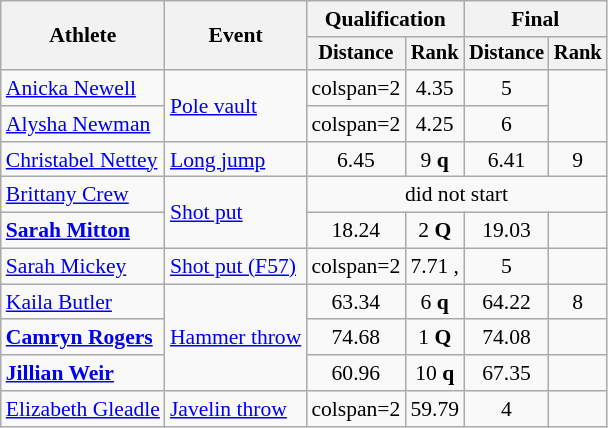<table class="wikitable" style="font-size:90%">
<tr>
<th rowspan=2>Athlete</th>
<th rowspan=2>Event</th>
<th colspan=2>Qualification</th>
<th colspan=2>Final</th>
</tr>
<tr style="font-size:95%">
<th>Distance</th>
<th>Rank</th>
<th>Distance</th>
<th>Rank</th>
</tr>
<tr align=center>
<td align=left><a href='#'>Anicka Newell</a></td>
<td align=left rowspan=2><a href='#'>Pole vault</a></td>
<td>colspan=2 </td>
<td>4.35</td>
<td>5</td>
</tr>
<tr align=center>
<td align=left><a href='#'>Alysha Newman</a></td>
<td>colspan=2 </td>
<td>4.25</td>
<td>6</td>
</tr>
<tr align=center>
<td align=left><a href='#'>Christabel Nettey</a></td>
<td align=left><a href='#'>Long jump</a></td>
<td>6.45</td>
<td>9 <strong>q</strong></td>
<td>6.41</td>
<td>9</td>
</tr>
<tr align=center>
<td align=left><a href='#'>Brittany Crew</a></td>
<td align=left rowspan=2><a href='#'>Shot put</a></td>
<td colspan=4>did not start</td>
</tr>
<tr align=center>
<td align=left><strong><a href='#'>Sarah Mitton</a></strong></td>
<td>18.24</td>
<td>2 <strong>Q</strong></td>
<td>19.03</td>
<td></td>
</tr>
<tr align=center>
<td align=left><a href='#'>Sarah Mickey</a></td>
<td align=left><a href='#'>Shot put (F57)</a></td>
<td>colspan=2 </td>
<td>7.71 , </td>
<td>5</td>
</tr>
<tr align=center>
<td align=left><a href='#'>Kaila Butler</a></td>
<td align=left rowspan=3><a href='#'>Hammer throw</a></td>
<td>63.34</td>
<td>6 <strong>q</strong></td>
<td>64.22</td>
<td>8</td>
</tr>
<tr align=center>
<td align=left><strong><a href='#'>Camryn Rogers</a></strong></td>
<td>74.68 </td>
<td>1 <strong>Q</strong></td>
<td>74.08</td>
<td></td>
</tr>
<tr align=center>
<td align=left><strong><a href='#'>Jillian Weir</a></strong></td>
<td>60.96</td>
<td>10 <strong>q</strong></td>
<td>67.35</td>
<td></td>
</tr>
<tr align=center>
<td align=left><a href='#'>Elizabeth Gleadle</a></td>
<td align=left><a href='#'>Javelin throw</a></td>
<td>colspan=2 </td>
<td>59.79</td>
<td>4</td>
</tr>
</table>
